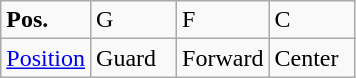<table class="wikitable">
<tr>
<td width="50"><strong>Pos.</strong></td>
<td width="50">G</td>
<td width="50">F</td>
<td width="50">C</td>
</tr>
<tr>
<td><a href='#'>Position</a></td>
<td>Guard</td>
<td>Forward</td>
<td>Center</td>
</tr>
</table>
